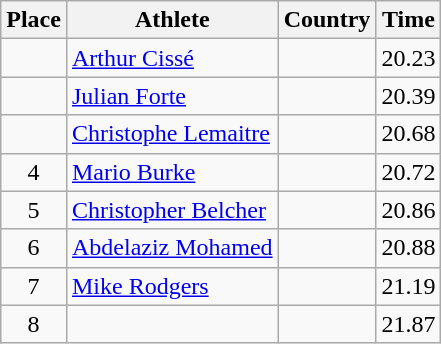<table class="wikitable mw-datatable sortable">
<tr>
<th>Place</th>
<th>Athlete</th>
<th>Country</th>
<th>Time</th>
</tr>
<tr>
<td align=center></td>
<td><a href='#'>Arthur Cissé</a></td>
<td></td>
<td>20.23 <strong></strong></td>
</tr>
<tr>
<td align=center></td>
<td><a href='#'>Julian Forte</a></td>
<td></td>
<td>20.39</td>
</tr>
<tr>
<td align=center></td>
<td><a href='#'>Christophe Lemaitre</a></td>
<td></td>
<td>20.68</td>
</tr>
<tr>
<td align=center>4</td>
<td><a href='#'>Mario Burke</a></td>
<td></td>
<td>20.72</td>
</tr>
<tr>
<td align=center>5</td>
<td><a href='#'>Christopher Belcher</a></td>
<td></td>
<td>20.86</td>
</tr>
<tr>
<td align=center>6</td>
<td><a href='#'>Abdelaziz Mohamed</a></td>
<td></td>
<td>20.88</td>
</tr>
<tr>
<td align=center>7</td>
<td><a href='#'>Mike Rodgers</a></td>
<td></td>
<td>21.19</td>
</tr>
<tr>
<td align=center>8</td>
<td></td>
<td></td>
<td>21.87</td>
</tr>
</table>
